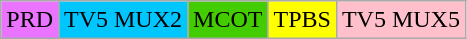<table class="wikitable">
<tr>
<td style="background:#ea73ff;">PRD</td>
<td style="background:#00c6ff;">TV5 MUX2</td>
<td style="background:#43cc00;">MCOT</td>
<td style="background:yellow;">TPBS</td>
<td style="background:pink;">TV5 MUX5</td>
</tr>
</table>
